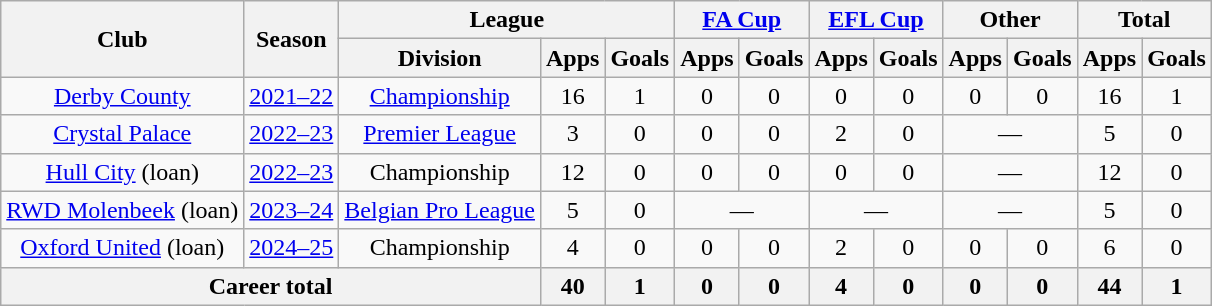<table class=wikitable style=text-align:center>
<tr>
<th rowspan=2>Club</th>
<th rowspan=2>Season</th>
<th colspan=3>League</th>
<th colspan=2><a href='#'>FA Cup</a></th>
<th colspan=2><a href='#'>EFL Cup</a></th>
<th colspan=2>Other</th>
<th colspan=2>Total</th>
</tr>
<tr>
<th>Division</th>
<th>Apps</th>
<th>Goals</th>
<th>Apps</th>
<th>Goals</th>
<th>Apps</th>
<th>Goals</th>
<th>Apps</th>
<th>Goals</th>
<th>Apps</th>
<th>Goals</th>
</tr>
<tr>
<td><a href='#'>Derby County</a></td>
<td><a href='#'>2021–22</a></td>
<td><a href='#'>Championship</a></td>
<td>16</td>
<td>1</td>
<td>0</td>
<td>0</td>
<td>0</td>
<td>0</td>
<td>0</td>
<td>0</td>
<td>16</td>
<td>1</td>
</tr>
<tr>
<td><a href='#'>Crystal Palace</a></td>
<td><a href='#'>2022–23</a></td>
<td><a href='#'>Premier League</a></td>
<td>3</td>
<td>0</td>
<td>0</td>
<td>0</td>
<td>2</td>
<td>0</td>
<td colspan="2">—</td>
<td>5</td>
<td>0</td>
</tr>
<tr>
<td><a href='#'>Hull City</a> (loan)</td>
<td><a href='#'>2022–23</a></td>
<td>Championship</td>
<td>12</td>
<td>0</td>
<td>0</td>
<td>0</td>
<td>0</td>
<td>0</td>
<td colspan="2">—</td>
<td>12</td>
<td>0</td>
</tr>
<tr>
<td><a href='#'>RWD Molenbeek</a> (loan)</td>
<td><a href='#'>2023–24</a></td>
<td><a href='#'>Belgian Pro League</a></td>
<td>5</td>
<td>0</td>
<td colspan="2">—</td>
<td colspan="2">—</td>
<td colspan="2">—</td>
<td>5</td>
<td>0</td>
</tr>
<tr>
<td><a href='#'>Oxford United</a> (loan)</td>
<td><a href='#'>2024–25</a></td>
<td>Championship</td>
<td>4</td>
<td>0</td>
<td>0</td>
<td>0</td>
<td>2</td>
<td>0</td>
<td>0</td>
<td>0</td>
<td>6</td>
<td>0</td>
</tr>
<tr>
<th colspan=3>Career total</th>
<th>40</th>
<th>1</th>
<th>0</th>
<th>0</th>
<th>4</th>
<th>0</th>
<th>0</th>
<th>0</th>
<th>44</th>
<th>1</th>
</tr>
</table>
